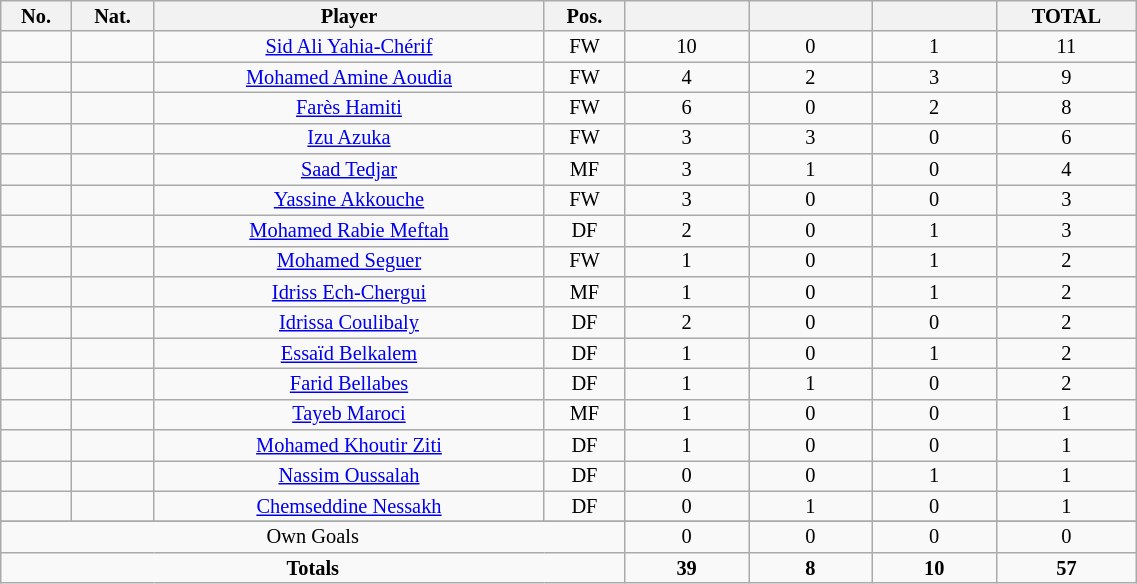<table class="wikitable sortable alternance"  style="font-size:85%; text-align:center; line-height:14px; width:60%;">
<tr>
<th width=10>No.</th>
<th width=10>Nat.</th>
<th width=140>Player</th>
<th width=10>Pos.</th>
<th width=40></th>
<th width=40></th>
<th width=40></th>
<th width=40>TOTAL</th>
</tr>
<tr>
<td></td>
<td></td>
<td><a href='#'>Sid Ali Yahia-Chérif</a></td>
<td>FW</td>
<td>10</td>
<td>0</td>
<td>1</td>
<td>11</td>
</tr>
<tr>
<td></td>
<td></td>
<td><a href='#'>Mohamed Amine Aoudia</a></td>
<td>FW</td>
<td>4</td>
<td>2</td>
<td>3</td>
<td>9</td>
</tr>
<tr>
<td></td>
<td></td>
<td><a href='#'>Farès Hamiti</a></td>
<td>FW</td>
<td>6</td>
<td>0</td>
<td>2</td>
<td>8</td>
</tr>
<tr>
<td></td>
<td></td>
<td><a href='#'>Izu Azuka</a></td>
<td>FW</td>
<td>3</td>
<td>3</td>
<td>0</td>
<td>6</td>
</tr>
<tr>
<td></td>
<td></td>
<td><a href='#'>Saad Tedjar</a></td>
<td>MF</td>
<td>3</td>
<td>1</td>
<td>0</td>
<td>4</td>
</tr>
<tr>
<td></td>
<td></td>
<td><a href='#'>Yassine Akkouche</a></td>
<td>FW</td>
<td>3</td>
<td>0</td>
<td>0</td>
<td>3</td>
</tr>
<tr>
<td></td>
<td></td>
<td><a href='#'>Mohamed Rabie Meftah</a></td>
<td>DF</td>
<td>2</td>
<td>0</td>
<td>1</td>
<td>3</td>
</tr>
<tr>
<td></td>
<td></td>
<td><a href='#'>Mohamed Seguer</a></td>
<td>FW</td>
<td>1</td>
<td>0</td>
<td>1</td>
<td>2</td>
</tr>
<tr>
<td></td>
<td></td>
<td><a href='#'>Idriss Ech-Chergui</a></td>
<td>MF</td>
<td>1</td>
<td>0</td>
<td>1</td>
<td>2</td>
</tr>
<tr>
<td></td>
<td></td>
<td><a href='#'>Idrissa Coulibaly</a></td>
<td>DF</td>
<td>2</td>
<td>0</td>
<td>0</td>
<td>2</td>
</tr>
<tr>
<td></td>
<td></td>
<td><a href='#'>Essaïd Belkalem</a></td>
<td>DF</td>
<td>1</td>
<td>0</td>
<td>1</td>
<td>2</td>
</tr>
<tr>
<td></td>
<td></td>
<td><a href='#'>Farid Bellabes</a></td>
<td>DF</td>
<td>1</td>
<td>1</td>
<td>0</td>
<td>2</td>
</tr>
<tr>
<td></td>
<td></td>
<td><a href='#'>Tayeb Maroci</a></td>
<td>MF</td>
<td>1</td>
<td>0</td>
<td>0</td>
<td>1</td>
</tr>
<tr>
<td></td>
<td></td>
<td><a href='#'>Mohamed Khoutir Ziti</a></td>
<td>DF</td>
<td>1</td>
<td>0</td>
<td>0</td>
<td>1</td>
</tr>
<tr>
<td></td>
<td></td>
<td><a href='#'>Nassim Oussalah</a></td>
<td>DF</td>
<td>0</td>
<td>0</td>
<td>1</td>
<td>1</td>
</tr>
<tr>
<td></td>
<td></td>
<td><a href='#'>Chemseddine Nessakh</a></td>
<td>DF</td>
<td>0</td>
<td>1</td>
<td>0</td>
<td>1</td>
</tr>
<tr>
</tr>
<tr class="sortbottom">
<td colspan="4">Own Goals</td>
<td>0</td>
<td>0</td>
<td>0</td>
<td>0</td>
</tr>
<tr class="sortbottom">
<td colspan="4"><strong>Totals</strong></td>
<td><strong>39</strong></td>
<td><strong>8</strong></td>
<td><strong>10</strong></td>
<td><strong>57</strong></td>
</tr>
</table>
